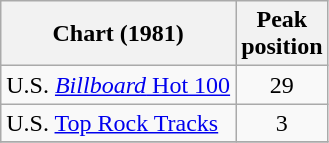<table class="wikitable">
<tr>
<th>Chart (1981)</th>
<th>Peak<br>position</th>
</tr>
<tr>
<td>U.S. <a href='#'><em>Billboard</em> Hot 100</a></td>
<td align="center">29</td>
</tr>
<tr>
<td>U.S. <a href='#'>Top Rock Tracks</a></td>
<td align="center">3</td>
</tr>
<tr>
</tr>
</table>
